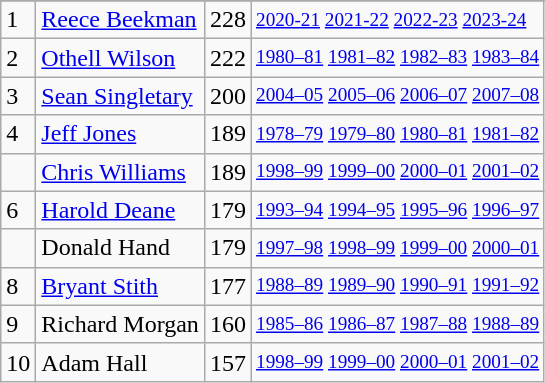<table class="wikitable">
<tr>
</tr>
<tr>
<td>1</td>
<td><a href='#'>Reece Beekman</a></td>
<td>228</td>
<td style="font-size:80%;"><a href='#'>2020-21</a> <a href='#'>2021-22</a> <a href='#'>2022-23</a> <a href='#'>2023-24</a></td>
</tr>
<tr>
<td>2</td>
<td><a href='#'>Othell Wilson</a></td>
<td>222</td>
<td style="font-size:80%;"><a href='#'>1980–81</a> <a href='#'>1981–82</a> <a href='#'>1982–83</a> <a href='#'>1983–84</a></td>
</tr>
<tr>
<td>3</td>
<td><a href='#'>Sean Singletary</a></td>
<td>200</td>
<td style="font-size:80%;"><a href='#'>2004–05</a> <a href='#'>2005–06</a> <a href='#'>2006–07</a> <a href='#'>2007–08</a></td>
</tr>
<tr>
<td>4</td>
<td><a href='#'>Jeff Jones</a></td>
<td>189</td>
<td style="font-size:80%;"><a href='#'>1978–79</a> <a href='#'>1979–80</a> <a href='#'>1980–81</a> <a href='#'>1981–82</a></td>
</tr>
<tr>
<td></td>
<td><a href='#'>Chris Williams</a></td>
<td>189</td>
<td style="font-size:80%;"><a href='#'>1998–99</a> <a href='#'>1999–00</a> <a href='#'>2000–01</a> <a href='#'>2001–02</a></td>
</tr>
<tr>
<td>6</td>
<td><a href='#'>Harold Deane</a></td>
<td>179</td>
<td style="font-size:80%;"><a href='#'>1993–94</a> <a href='#'>1994–95</a> <a href='#'>1995–96</a> <a href='#'>1996–97</a></td>
</tr>
<tr>
<td></td>
<td>Donald Hand</td>
<td>179</td>
<td style="font-size:80%;"><a href='#'>1997–98</a> <a href='#'>1998–99</a> <a href='#'>1999–00</a> <a href='#'>2000–01</a></td>
</tr>
<tr>
<td>8</td>
<td><a href='#'>Bryant Stith</a></td>
<td>177</td>
<td style="font-size:80%;"><a href='#'>1988–89</a> <a href='#'>1989–90</a> <a href='#'>1990–91</a> <a href='#'>1991–92</a></td>
</tr>
<tr>
<td>9</td>
<td>Richard Morgan</td>
<td>160</td>
<td style="font-size:80%;"><a href='#'>1985–86</a> <a href='#'>1986–87</a> <a href='#'>1987–88</a> <a href='#'>1988–89</a></td>
</tr>
<tr>
<td>10</td>
<td>Adam Hall</td>
<td>157</td>
<td style="font-size:80%;"><a href='#'>1998–99</a> <a href='#'>1999–00</a> <a href='#'>2000–01</a> <a href='#'>2001–02</a></td>
</tr>
</table>
